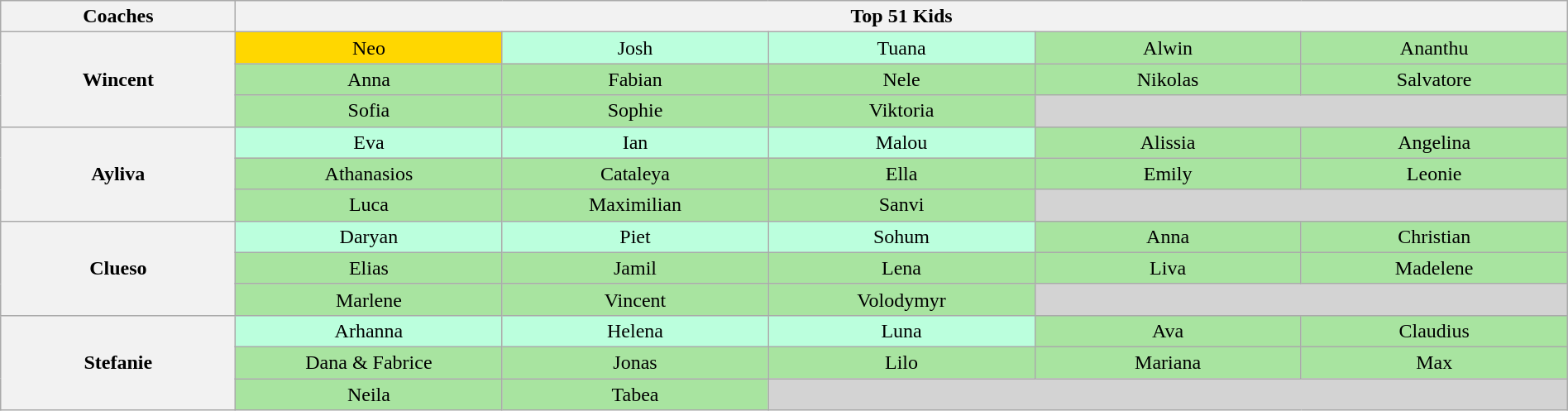<table class="wikitable" style="text-align:center; width:100%">
<tr>
<th scope="col" style="width:15%">Coaches</th>
<th scope="col" style="width:85%" colspan="5">Top 51 Kids</th>
</tr>
<tr>
<th rowspan="3">Wincent</th>
<td style="background:gold; width:17%">Neo</td>
<td style="background:#bfd; width:17%">Josh</td>
<td style="background:#bfd; width:17%">Tuana</td>
<td style="background:#A8E4A0; width:17%">Alwin</td>
<td style="background:#A8E4A0; width:17%">Ananthu</td>
</tr>
<tr>
<td style="background:#A8E4A0">Anna</td>
<td style="background:#A8E4A0">Fabian</td>
<td style="background:#A8E4A0">Nele</td>
<td style="background:#A8E4A0">Nikolas</td>
<td style="background:#A8E4A0">Salvatore</td>
</tr>
<tr>
<td style="background:#A8E4A0">Sofia</td>
<td style="background:#A8E4A0">Sophie</td>
<td style="background:#A8E4A0">Viktoria</td>
<td colspan=2 style="background:lightgrey"></td>
</tr>
<tr>
<th rowspan="3">Ayliva</th>
<td style="background:#bfd">Eva</td>
<td style="background:#bfd">Ian</td>
<td style="background:#bfd">Malou</td>
<td style="background:#A8E4A0">Alissia</td>
<td style="background:#A8E4A0">Angelina</td>
</tr>
<tr>
<td style="background:#A8E4A0">Athanasios</td>
<td style="background:#A8E4A0">Cataleya</td>
<td style="background:#A8E4A0">Ella</td>
<td style="background:#A8E4A0">Emily</td>
<td style="background:#A8E4A0">Leonie</td>
</tr>
<tr>
<td style="background:#A8E4A0">Luca</td>
<td style="background:#A8E4A0">Maximilian</td>
<td style="background:#A8E4A0">Sanvi</td>
<td colspan=2 style="background:lightgrey"></td>
</tr>
<tr>
<th rowspan="3">Clueso</th>
<td style="background:#bfd">Daryan</td>
<td style="background:#bfd">Piet</td>
<td style="background:#bfd">Sohum</td>
<td style="background:#A8E4A0">Anna</td>
<td style="background:#A8E4A0">Christian</td>
</tr>
<tr>
<td style="background:#A8E4A0">Elias</td>
<td style="background:#A8E4A0">Jamil</td>
<td style="background:#A8E4A0">Lena</td>
<td style="background:#A8E4A0">Liva</td>
<td style="background:#A8E4A0">Madelene</td>
</tr>
<tr>
<td style="background:#A8E4A0">Marlene</td>
<td style="background:#A8E4A0">Vincent</td>
<td style="background:#A8E4A0">Volodymyr</td>
<td colspan=2 style="background:lightgrey"></td>
</tr>
<tr>
<th rowspan="3">Stefanie</th>
<td style="background:#bfd">Arhanna</td>
<td style="background:#bfd">Helena</td>
<td style="background:#bfd">Luna</td>
<td style="background:#A8E4A0">Ava</td>
<td style="background:#A8E4A0">Claudius</td>
</tr>
<tr>
<td style="background:#A8E4A0">Dana & Fabrice</td>
<td style="background:#A8E4A0">Jonas</td>
<td style="background:#A8E4A0">Lilo</td>
<td style="background:#A8E4A0">Mariana</td>
<td style="background:#A8E4A0">Max</td>
</tr>
<tr>
<td style="background:#A8E4A0">Neila</td>
<td style="background:#A8E4A0">Tabea</td>
<td colspan=3 style="background:lightgrey"></td>
</tr>
</table>
